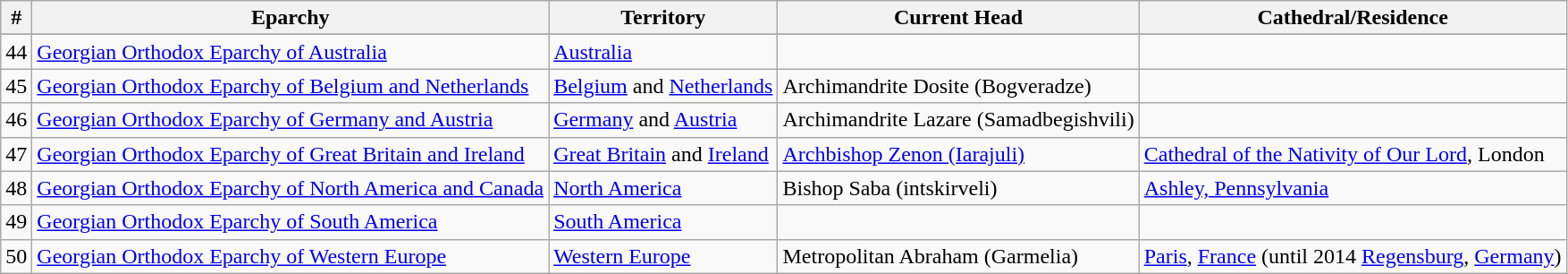<table class="wikitable">
<tr>
<th>#</th>
<th>Eparchy</th>
<th>Territory</th>
<th>Current Head</th>
<th>Cathedral/Residence</th>
</tr>
<tr>
</tr>
<tr>
<td>44</td>
<td><a href='#'>Georgian Orthodox Eparchy of Australia</a></td>
<td><a href='#'>Australia</a></td>
<td></td>
<td></td>
</tr>
<tr>
<td>45</td>
<td><a href='#'>Georgian Orthodox Eparchy of Belgium and Netherlands</a></td>
<td><a href='#'>Belgium</a> and <a href='#'>Netherlands</a></td>
<td>Archimandrite Dosite (Bogveradze)</td>
<td></td>
</tr>
<tr>
<td>46</td>
<td><a href='#'>Georgian Orthodox Eparchy of Germany and Austria</a></td>
<td><a href='#'>Germany</a> and <a href='#'>Austria</a></td>
<td>Archimandrite Lazare (Samadbegishvili)</td>
<td></td>
</tr>
<tr>
<td>47</td>
<td><a href='#'>Georgian Orthodox Eparchy of Great Britain and Ireland</a></td>
<td><a href='#'>Great Britain</a> and <a href='#'>Ireland</a></td>
<td><a href='#'>Archbishop Zenon (Iarajuli)</a></td>
<td><a href='#'>Cathedral of the Nativity of Our Lord</a>, London</td>
</tr>
<tr>
<td>48</td>
<td><a href='#'>Georgian Orthodox Eparchy of North America and Canada</a></td>
<td><a href='#'>North America</a></td>
<td>Bishop Saba (intskirveli)</td>
<td><a href='#'>Ashley, Pennsylvania</a></td>
</tr>
<tr>
<td>49</td>
<td><a href='#'>Georgian Orthodox Eparchy of South America</a></td>
<td><a href='#'>South America</a></td>
<td></td>
<td></td>
</tr>
<tr>
<td>50</td>
<td><a href='#'>Georgian Orthodox Eparchy of Western Europe</a></td>
<td><a href='#'>Western Europe</a></td>
<td>Metropolitan Abraham (Garmelia)</td>
<td><a href='#'>Paris</a>, <a href='#'>France</a> (until 2014 <a href='#'>Regensburg</a>, <a href='#'>Germany</a>)</td>
</tr>
</table>
